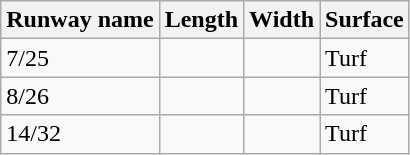<table class="wikitable">
<tr>
<th>Runway name</th>
<th>Length</th>
<th>Width</th>
<th>Surface</th>
</tr>
<tr>
<td>7/25</td>
<td></td>
<td></td>
<td>Turf</td>
</tr>
<tr>
<td>8/26</td>
<td></td>
<td></td>
<td>Turf</td>
</tr>
<tr>
<td>14/32</td>
<td></td>
<td></td>
<td>Turf</td>
</tr>
</table>
